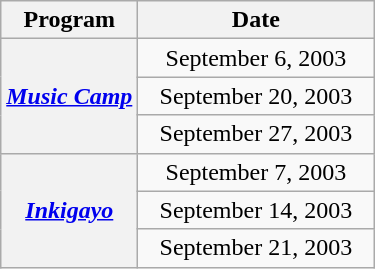<table class="wikitable plainrowheaders" style="text-align:center">
<tr>
<th>Program</th>
<th width="150">Date</th>
</tr>
<tr>
<th scope="row" rowspan="3"><em><a href='#'>Music Camp</a></em></th>
<td>September 6, 2003</td>
</tr>
<tr>
<td>September 20, 2003</td>
</tr>
<tr>
<td>September 27, 2003</td>
</tr>
<tr>
<th scope="row" rowspan="3"><em><a href='#'>Inkigayo</a></em></th>
<td>September 7, 2003</td>
</tr>
<tr>
<td>September 14, 2003</td>
</tr>
<tr>
<td>September 21, 2003</td>
</tr>
</table>
